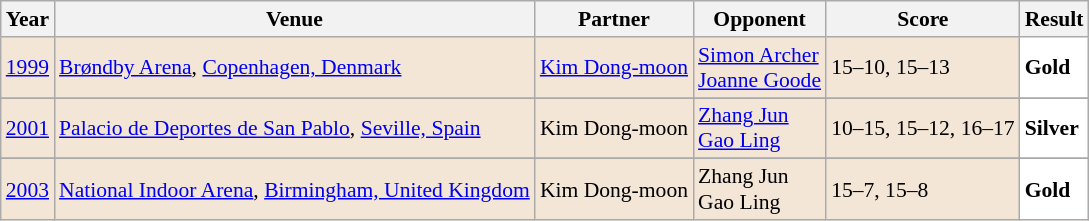<table class="sortable wikitable" style="font-size: 90%;">
<tr>
<th>Year</th>
<th>Venue</th>
<th>Partner</th>
<th>Opponent</th>
<th>Score</th>
<th>Result</th>
</tr>
<tr style="background:#F3E6D7">
<td align="center"><a href='#'>1999</a></td>
<td align="left"><a href='#'>Brøndby Arena</a>, <a href='#'>Copenhagen, Denmark</a></td>
<td align="left"> <a href='#'>Kim Dong-moon</a></td>
<td align="left"> <a href='#'>Simon Archer</a> <br>  <a href='#'>Joanne Goode</a></td>
<td align="left">15–10, 15–13</td>
<td style="text-align:left; background:white"> <strong>Gold</strong></td>
</tr>
<tr>
</tr>
<tr style="background:#F3E6D7">
<td align="center"><a href='#'>2001</a></td>
<td align="left"><a href='#'>Palacio de Deportes de San Pablo</a>, <a href='#'>Seville, Spain</a></td>
<td align="left"> Kim Dong-moon</td>
<td align="left"> <a href='#'>Zhang Jun</a> <br>  <a href='#'>Gao Ling</a></td>
<td align="left">10–15, 15–12, 16–17</td>
<td style="text-align:left; background:white"> <strong>Silver</strong></td>
</tr>
<tr>
</tr>
<tr style="background:#F3E6D7">
<td align="center"><a href='#'>2003</a></td>
<td align="left"><a href='#'>National Indoor Arena</a>, <a href='#'>Birmingham, United Kingdom</a></td>
<td align="left"> Kim Dong-moon</td>
<td align="left"> Zhang Jun <br>  Gao Ling</td>
<td align="left">15–7, 15–8</td>
<td style="text-align:left; background:white"> <strong>Gold</strong></td>
</tr>
</table>
